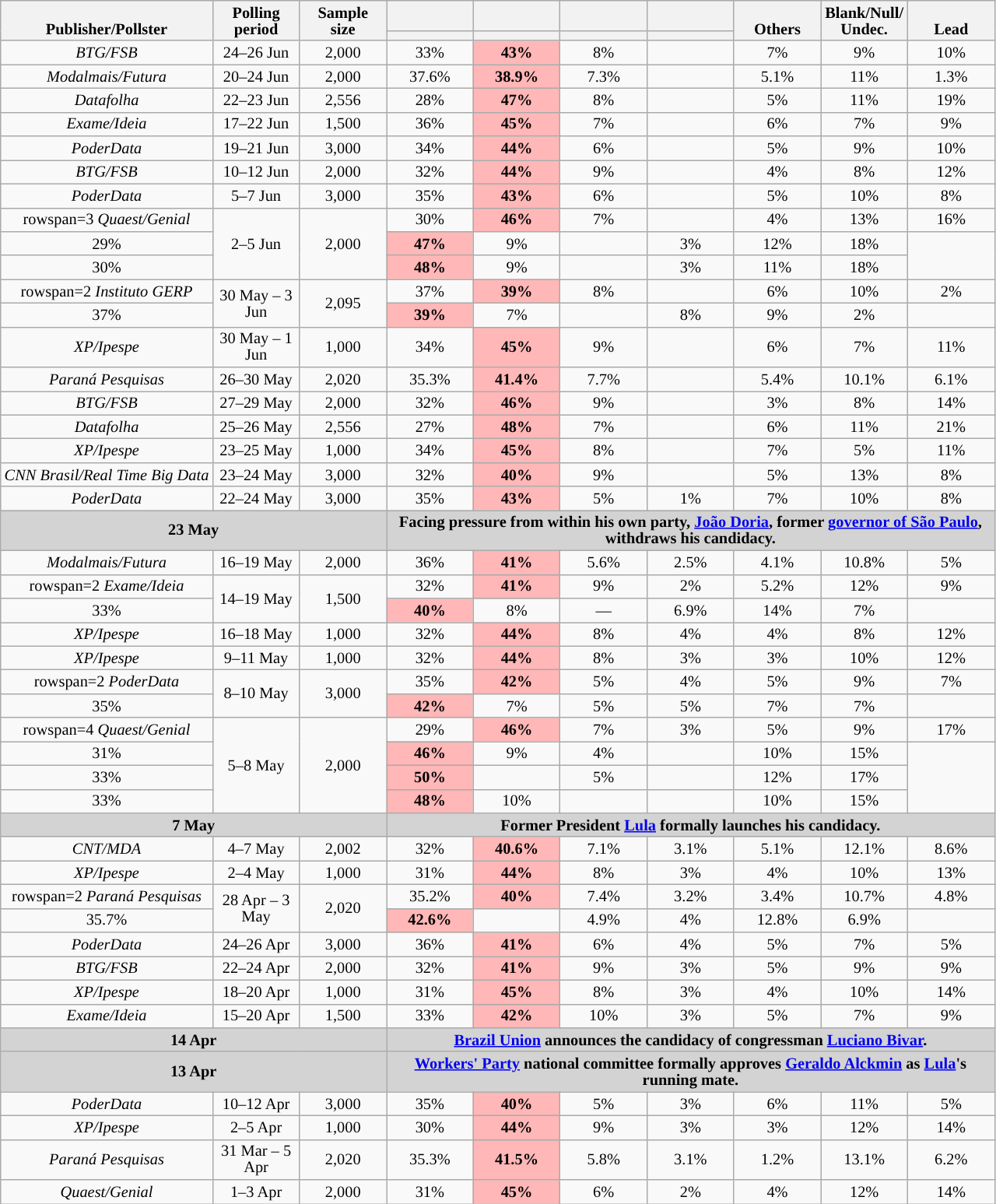<table class="nowrap wikitable" style=text-align:center;font-size:85%;line-height:14px>
<tr style=vertical-align:bottom>
<th rowspan=2>Publisher/Pollster</th>
<th rowspan=2>Polling<br>period</th>
<th rowspan=2>Sample<br>size</th>
<th style=width:5em><br></th>
<th style=width:5em><br></th>
<th style=width:5em><br></th>
<th style=width:5em><br></th>
<th style=width:5em rowspan=2>Others<br></th>
<th style=width:5em rowspan=2>Blank/Null/<br>Undec.</th>
<th style=width:5em rowspan=2>Lead</th>
</tr>
<tr>
<th style=background:></th>
<th style=background:></th>
<th style=background:></th>
<th style=background:></th>
</tr>
<tr>
<td> <em>BTG/FSB</em></td>
<td>24–26 Jun</td>
<td>2,000</td>
<td>33%</td>
<td style=background:#ffb7b7;font-weight:bold>43%</td>
<td>8%</td>
<td></td>
<td>7%</td>
<td>9%</td>
<td style="background:">10%</td>
</tr>
<tr>
<td> <em>Modalmais/Futura</em></td>
<td>20–24 Jun</td>
<td>2,000</td>
<td>37.6%</td>
<td style=background:#ffb7b7;font-weight:bold>38.9%</td>
<td>7.3%</td>
<td></td>
<td>5.1%</td>
<td>11%</td>
<td style="background:">1.3%</td>
</tr>
<tr>
<td> <em>Datafolha</em></td>
<td>22–23 Jun</td>
<td>2,556</td>
<td>28%</td>
<td style=background:#ffb7b7;font-weight:bold>47%</td>
<td>8%</td>
<td></td>
<td>5%</td>
<td>11%</td>
<td style="background:">19%</td>
</tr>
<tr>
<td> <em>Exame/Ideia</em></td>
<td>17–22 Jun</td>
<td>1,500</td>
<td>36%</td>
<td style=background:#ffb7b7;font-weight:bold>45%</td>
<td>7%</td>
<td></td>
<td>6%</td>
<td>7%</td>
<td style="background:">9%</td>
</tr>
<tr>
<td> <em>PoderData</em></td>
<td>19–21 Jun</td>
<td>3,000</td>
<td>34%</td>
<td style=background:#ffb7b7;font-weight:bold>44%</td>
<td>6%</td>
<td></td>
<td>5%</td>
<td>9%</td>
<td style="background:">10%</td>
</tr>
<tr>
<td> <em>BTG/FSB</em></td>
<td>10–12 Jun</td>
<td>2,000</td>
<td>32%</td>
<td style=background:#ffb7b7;font-weight:bold>44%</td>
<td>9%</td>
<td></td>
<td>4%</td>
<td>8%</td>
<td style="background:">12%</td>
</tr>
<tr>
<td> <em>PoderData</em></td>
<td>5–7 Jun</td>
<td>3,000</td>
<td>35%</td>
<td style=background:#ffb7b7;font-weight:bold>43%</td>
<td>6%</td>
<td></td>
<td>5%</td>
<td>10%</td>
<td style="background:">8%</td>
</tr>
<tr>
<td>rowspan=3  <em>Quaest/Genial</em></td>
<td rowspan=3>2–5 Jun</td>
<td rowspan=3>2,000</td>
<td>30%</td>
<td style=background:#ffb7b7;font-weight:bold>46%</td>
<td>7%</td>
<td></td>
<td>4%</td>
<td>13%</td>
<td style="background:">16%</td>
</tr>
<tr>
<td>29%</td>
<td style=background:#ffb7b7;font-weight:bold>47%</td>
<td>9%</td>
<td></td>
<td>3%</td>
<td>12%</td>
<td style="background:">18%</td>
</tr>
<tr>
<td>30%</td>
<td style=background:#ffb7b7;font-weight:bold>48%</td>
<td>9%</td>
<td></td>
<td>3%</td>
<td>11%</td>
<td style="background:">18%</td>
</tr>
<tr>
<td>rowspan=2  <em>Instituto GERP</em></td>
<td rowspan=2>30 May – 3 Jun</td>
<td rowspan=2>2,095</td>
<td>37%</td>
<td style=background:#ffb7b7;font-weight:bold>39%</td>
<td>8%</td>
<td></td>
<td>6%</td>
<td>10%</td>
<td style="background:">2%</td>
</tr>
<tr>
<td>37%</td>
<td style=background:#ffb7b7;font-weight:bold>39%</td>
<td>7%</td>
<td></td>
<td>8%</td>
<td>9%</td>
<td style="background:">2%</td>
</tr>
<tr>
<td> <em>XP/Ipespe</em></td>
<td>30 May – 1 Jun</td>
<td>1,000</td>
<td>34%</td>
<td style=background:#ffb7b7;font-weight:bold>45%</td>
<td>9%</td>
<td></td>
<td>6%</td>
<td>7%</td>
<td style="background:">11%</td>
</tr>
<tr>
<td> <em>Paraná Pesquisas</em></td>
<td>26–30 May</td>
<td>2,020</td>
<td>35.3%</td>
<td style=background:#ffb7b7;font-weight:bold>41.4%</td>
<td>7.7%</td>
<td></td>
<td>5.4%</td>
<td>10.1%</td>
<td style="background:">6.1%</td>
</tr>
<tr>
<td> <em>BTG/FSB</em></td>
<td>27–29 May</td>
<td>2,000</td>
<td>32%</td>
<td style=background:#ffb7b7;font-weight:bold>46%</td>
<td>9%</td>
<td></td>
<td>3%</td>
<td>8%</td>
<td style="background:">14%</td>
</tr>
<tr>
<td> <em>Datafolha</em></td>
<td>25–26 May</td>
<td>2,556</td>
<td>27%</td>
<td style=background:#ffb7b7;font-weight:bold>48%</td>
<td>7%</td>
<td></td>
<td>6%</td>
<td>11%</td>
<td style="background:">21%</td>
</tr>
<tr>
<td> <em>XP/Ipespe</em></td>
<td>23–25 May</td>
<td>1,000</td>
<td>34%</td>
<td style=background:#ffb7b7;font-weight:bold>45%</td>
<td>8%</td>
<td></td>
<td>7%</td>
<td>5%</td>
<td style="background:">11%</td>
</tr>
<tr>
<td> <em>CNN Brasil/Real Time Big Data</em></td>
<td>23–24 May</td>
<td>3,000</td>
<td>32%</td>
<td style=background:#ffb7b7;font-weight:bold>40%</td>
<td>9%</td>
<td></td>
<td>5%</td>
<td>13%</td>
<td style="background:">8%</td>
</tr>
<tr>
<td> <em>PoderData</em></td>
<td>22–24 May</td>
<td>3,000</td>
<td>35%</td>
<td style=background:#ffb7b7;font-weight:bold>43%</td>
<td>5%</td>
<td>1%</td>
<td>7%</td>
<td>10%</td>
<td style="background:">8%</td>
</tr>
<tr style=background:lightgrey;font-weight:bold>
<td colspan=3>23 May</td>
<td colspan=7 class=wrap>Facing pressure from within his own party, <a href='#'>João Doria</a>, former <a href='#'>governor of São Paulo</a>, withdraws his candidacy.</td>
</tr>
<tr>
<td> <em>Modalmais/Futura</em></td>
<td>16–19 May</td>
<td>2,000</td>
<td>36%</td>
<td style=background:#ffb7b7;font-weight:bold><strong>41%</strong></td>
<td>5.6%</td>
<td>2.5%</td>
<td>4.1%</td>
<td>10.8%</td>
<td style="background:">5%</td>
</tr>
<tr>
<td>rowspan=2  <em>Exame/Ideia</em></td>
<td rowspan=2>14–19 May</td>
<td rowspan=2>1,500</td>
<td>32%</td>
<td style=background:#ffb7b7;font-weight:bold>41%</td>
<td>9%</td>
<td>2%</td>
<td>5.2%</td>
<td>12%</td>
<td style="background:">9%</td>
</tr>
<tr>
<td>33%</td>
<td style=background:#ffb7b7;font-weight:bold>40%</td>
<td>8%</td>
<td>—</td>
<td>6.9%</td>
<td>14%</td>
<td style="background:">7%</td>
</tr>
<tr>
<td> <em>XP/Ipespe</em></td>
<td>16–18 May</td>
<td>1,000</td>
<td>32%</td>
<td style=background:#ffb7b7;font-weight:bold>44%</td>
<td>8%</td>
<td>4%</td>
<td>4%</td>
<td>8%</td>
<td style="background:">12%</td>
</tr>
<tr>
<td> <em>XP/Ipespe</em></td>
<td>9–11 May</td>
<td>1,000</td>
<td>32%</td>
<td style=background:#ffb7b7;font-weight:bold>44%</td>
<td>8%</td>
<td>3%</td>
<td>3%</td>
<td>10%</td>
<td style="background:">12%</td>
</tr>
<tr>
<td>rowspan=2  <em>PoderData</em></td>
<td rowspan=2>8–10 May</td>
<td rowspan=2>3,000</td>
<td>35%</td>
<td style=background:#ffb7b7;font-weight:bold>42%</td>
<td>5%</td>
<td>4%</td>
<td>5%</td>
<td>9%</td>
<td style="background:">7%</td>
</tr>
<tr>
<td>35%</td>
<td style=background:#ffb7b7;font-weight:bold>42%</td>
<td>7%</td>
<td>5%</td>
<td>5%</td>
<td>7%</td>
<td style="background:">7%</td>
</tr>
<tr>
<td>rowspan=4  <em>Quaest/Genial</em></td>
<td rowspan=4>5–8 May</td>
<td rowspan=4>2,000</td>
<td>29%</td>
<td style=background:#ffb7b7;font-weight:bold>46%</td>
<td>7%</td>
<td>3%</td>
<td>5%</td>
<td>9%</td>
<td style="background:">17%</td>
</tr>
<tr>
<td>31%</td>
<td style=background:#ffb7b7;font-weight:bold>46%</td>
<td>9%</td>
<td>4%</td>
<td></td>
<td>10%</td>
<td style="background:">15%</td>
</tr>
<tr>
<td>33%</td>
<td style=background:#ffb7b7;font-weight:bold>50%</td>
<td></td>
<td>5%</td>
<td></td>
<td>12%</td>
<td style="background:">17%</td>
</tr>
<tr>
<td>33%</td>
<td style=background:#ffb7b7;font-weight:bold>48%</td>
<td>10%</td>
<td></td>
<td></td>
<td>10%</td>
<td style="background:">15%</td>
</tr>
<tr style=background:lightgrey;font-weight:bold>
<td colspan=3>7 May</td>
<td colspan=7 class=wrap>Former President <a href='#'>Lula</a> formally launches his candidacy.</td>
</tr>
<tr>
<td> <em>CNT/MDA</em></td>
<td>4–7 May</td>
<td>2,002</td>
<td>32%</td>
<td style=background:#ffb7b7;font-weight:bold><strong>40.6%</strong></td>
<td>7.1%</td>
<td>3.1%</td>
<td>5.1%</td>
<td>12.1%</td>
<td style="background:">8.6%</td>
</tr>
<tr>
<td> <em>XP/Ipespe</em></td>
<td>2–4 May</td>
<td>1,000</td>
<td>31%</td>
<td style=background:#ffb7b7;font-weight:bold>44%</td>
<td>8%</td>
<td>3%</td>
<td>4%</td>
<td>10%</td>
<td style="background:">13%</td>
</tr>
<tr>
<td>rowspan=2  <em>Paraná Pesquisas</em></td>
<td style=width:5em rowspan=2>28 Apr – 3 May</td>
<td style=width:5em rowspan=2>2,020</td>
<td>35.2%</td>
<td style=background:#ffb7b7;font-weight:bold>40%</td>
<td>7.4%</td>
<td>3.2%</td>
<td>3.4%</td>
<td>10.7%</td>
<td style="background:">4.8%</td>
</tr>
<tr>
<td>35.7%</td>
<td style=background:#ffb7b7;font-weight:bold>42.6%</td>
<td></td>
<td>4.9%</td>
<td>4%</td>
<td>12.8%</td>
<td style=background:>6.9%</td>
</tr>
<tr>
<td> <em>PoderData</em></td>
<td>24–26 Apr</td>
<td>3,000</td>
<td>36%</td>
<td style=background:#ffb7b7;font-weight:bold>41%</td>
<td>6%</td>
<td>4%</td>
<td>5%</td>
<td>7%</td>
<td style=background:>5%</td>
</tr>
<tr>
<td> <em>BTG/FSB</em></td>
<td>22–24 Apr</td>
<td>2,000</td>
<td>32%</td>
<td style=background:#ffb7b7;font-weight:bold>41%</td>
<td>9%</td>
<td>3%</td>
<td>5%</td>
<td>9%</td>
<td style=background:>9%</td>
</tr>
<tr>
<td> <em>XP/Ipespe</em></td>
<td>18–20 Apr</td>
<td>1,000</td>
<td>31%</td>
<td style=background:#ffb7b7;font-weight:bold>45%</td>
<td>8%</td>
<td>3%</td>
<td>4%</td>
<td>10%</td>
<td style=background:>14%</td>
</tr>
<tr>
<td> <em>Exame/Ideia</em></td>
<td>15–20 Apr</td>
<td>1,500</td>
<td>33%</td>
<td style=background:#ffb7b7;font-weight:bold>42%</td>
<td>10%</td>
<td>3%</td>
<td>5%</td>
<td>7%</td>
<td style=background:>9%</td>
</tr>
<tr style=background:lightgrey;font-weight:bold>
<td colspan=3>14 Apr</td>
<td colspan=7 class=wrap><a href='#'>Brazil Union</a> announces the candidacy of congressman <a href='#'>Luciano Bivar</a>.</td>
</tr>
<tr style=background:lightgrey;font-weight:bold>
<td colspan=3>13 Apr</td>
<td colspan=7 class=wrap><a href='#'>Workers' Party</a> national committee formally approves <a href='#'>Geraldo Alckmin</a> as <a href='#'>Lula</a>'s running mate.</td>
</tr>
<tr>
<td> <em>PoderData</em></td>
<td>10–12 Apr</td>
<td>3,000</td>
<td>35%</td>
<td style=background:#ffb7b7;font-weight:bold>40%</td>
<td>5%</td>
<td>3%</td>
<td>6%</td>
<td>11%</td>
<td style=background:>5%</td>
</tr>
<tr>
<td> <em>XP/Ipespe</em></td>
<td>2–5 Apr</td>
<td>1,000</td>
<td>30%</td>
<td style=background:#ffb7b7;font-weight:bold>44%</td>
<td>9%</td>
<td>3%</td>
<td>3%</td>
<td>12%</td>
<td style=background:>14%</td>
</tr>
<tr>
<td> <em>Paraná Pesquisas</em></td>
<td>31 Mar – 5 Apr</td>
<td>2,020</td>
<td>35.3%</td>
<td style=background:#ffb7b7;font-weight:bold>41.5%</td>
<td>5.8%</td>
<td>3.1%</td>
<td>1.2%</td>
<td>13.1%</td>
<td style=background:>6.2%</td>
</tr>
<tr>
<td> <em>Quaest/Genial</em></td>
<td>1–3 Apr</td>
<td>2,000</td>
<td>31%</td>
<td style=background:#ffb7b7;font-weight:bold>45%</td>
<td>6%</td>
<td>2%</td>
<td>4%</td>
<td>12%</td>
<td style=background:>14%</td>
</tr>
</table>
